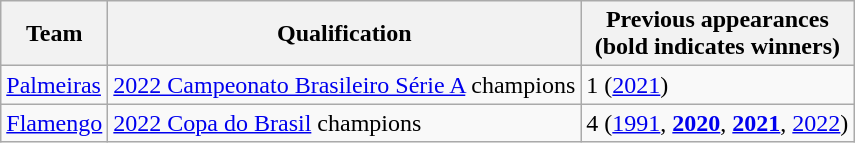<table class="wikitable">
<tr>
<th>Team</th>
<th>Qualification</th>
<th>Previous appearances<br>(bold indicates winners)</th>
</tr>
<tr>
<td> <a href='#'>Palmeiras</a></td>
<td><a href='#'>2022 Campeonato Brasileiro Série A</a> champions</td>
<td>1 (<a href='#'>2021</a>)</td>
</tr>
<tr>
<td> <a href='#'>Flamengo</a></td>
<td><a href='#'>2022 Copa do Brasil</a> champions</td>
<td>4 (<a href='#'>1991</a>, <strong><a href='#'>2020</a></strong>, <strong><a href='#'>2021</a></strong>, <a href='#'>2022</a>)</td>
</tr>
</table>
